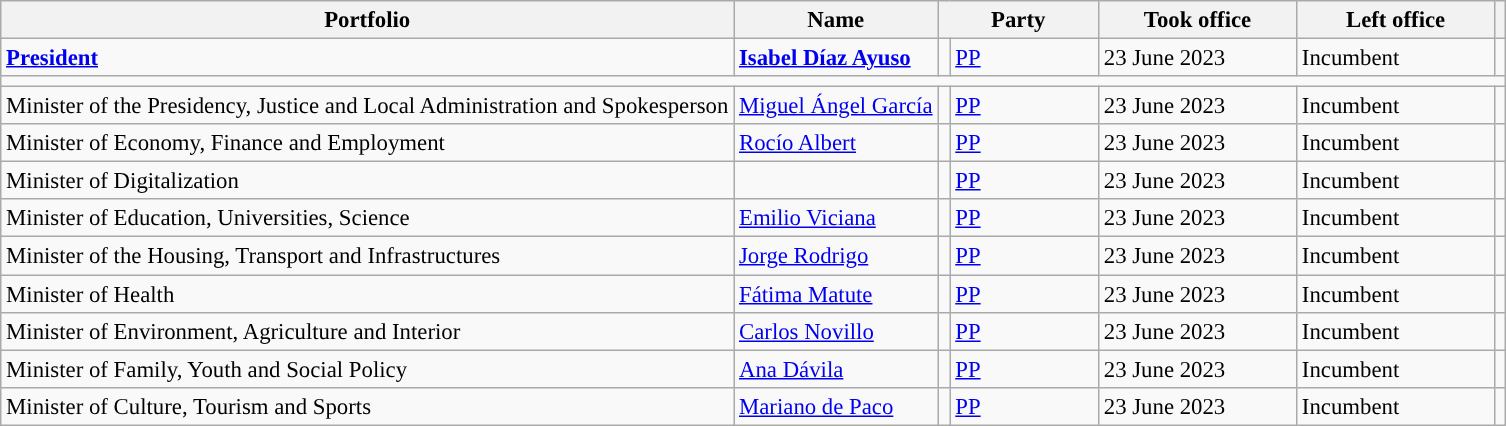<table class="wikitable" style="font-size:95%;">
<tr>
<th>Portfolio</th>
<th>Name</th>
<th width="100px" colspan="2">Party</th>
<th width="125px">Took office</th>
<th width="125px">Left office</th>
<th></th>
</tr>
<tr>
<td><strong><a href='#'>President</a></strong></td>
<td><strong><a href='#'>Isabel Díaz Ayuso</a></strong></td>
<td width="1" style="background-color:"></td>
<td><a href='#'>PP</a></td>
<td>23 June 2023</td>
<td>Incumbent</td>
<td align="center"></td>
</tr>
<tr>
<td colspan="7"></td>
</tr>
<tr>
<td>Minister of the Presidency, Justice and Local Administration and Spokesperson</td>
<td><a href='#'>Miguel Ángel García</a></td>
<td style="background-color:"></td>
<td><a href='#'>PP</a></td>
<td>23 June 2023</td>
<td>Incumbent</td>
<td align="center"></td>
</tr>
<tr>
<td>Minister of Economy, Finance and Employment</td>
<td><a href='#'>Rocío Albert</a></td>
<td style="background-color:"></td>
<td><a href='#'>PP</a></td>
<td>23 June 2023</td>
<td>Incumbent</td>
<td align="center"></td>
</tr>
<tr>
<td>Minister of Digitalization</td>
<td></td>
<td style="background-color:"></td>
<td><a href='#'>PP</a></td>
<td>23 June 2023</td>
<td>Incumbent</td>
<td align="center"></td>
</tr>
<tr>
<td>Minister of Education, Universities, Science</td>
<td><a href='#'>Emilio Viciana</a></td>
<td style="background-color:"></td>
<td><a href='#'>PP</a> </td>
<td>23 June 2023</td>
<td>Incumbent</td>
<td align="center"></td>
</tr>
<tr>
<td>Minister of the Housing, Transport and Infrastructures</td>
<td><a href='#'>Jorge Rodrigo</a></td>
<td style="background-color:"></td>
<td><a href='#'>PP</a></td>
<td>23 June 2023</td>
<td>Incumbent</td>
<td align="center"></td>
</tr>
<tr>
<td>Minister of Health</td>
<td><a href='#'>Fátima Matute</a></td>
<td style="background-color:"></td>
<td><a href='#'>PP</a> </td>
<td>23 June 2023</td>
<td>Incumbent</td>
<td align="center"></td>
</tr>
<tr>
<td>Minister of Environment, Agriculture and Interior</td>
<td><a href='#'>Carlos Novillo</a></td>
<td style="background-color:"></td>
<td><a href='#'>PP</a></td>
<td>23 June 2023</td>
<td>Incumbent</td>
<td align="center"></td>
</tr>
<tr>
<td>Minister of Family, Youth and Social Policy</td>
<td><a href='#'>Ana Dávila</a></td>
<td style="background-color:"></td>
<td><a href='#'>PP</a></td>
<td>23 June 2023</td>
<td>Incumbent</td>
<td align="center"></td>
</tr>
<tr>
<td>Minister of Culture, Tourism and Sports</td>
<td><a href='#'>Mariano de Paco</a></td>
<td style="background-color:"></td>
<td><a href='#'>PP</a> </td>
<td>23 June 2023</td>
<td>Incumbent</td>
<td align="center"></td>
</tr>
</table>
